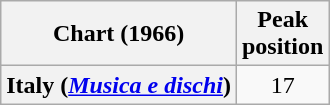<table class="wikitable plainrowheaders" style="text-align:center">
<tr>
<th scope="col">Chart (1966)</th>
<th scope="col">Peak<br>position</th>
</tr>
<tr>
<th scope="row">Italy (<em><a href='#'>Musica e dischi</a></em>)</th>
<td>17</td>
</tr>
</table>
